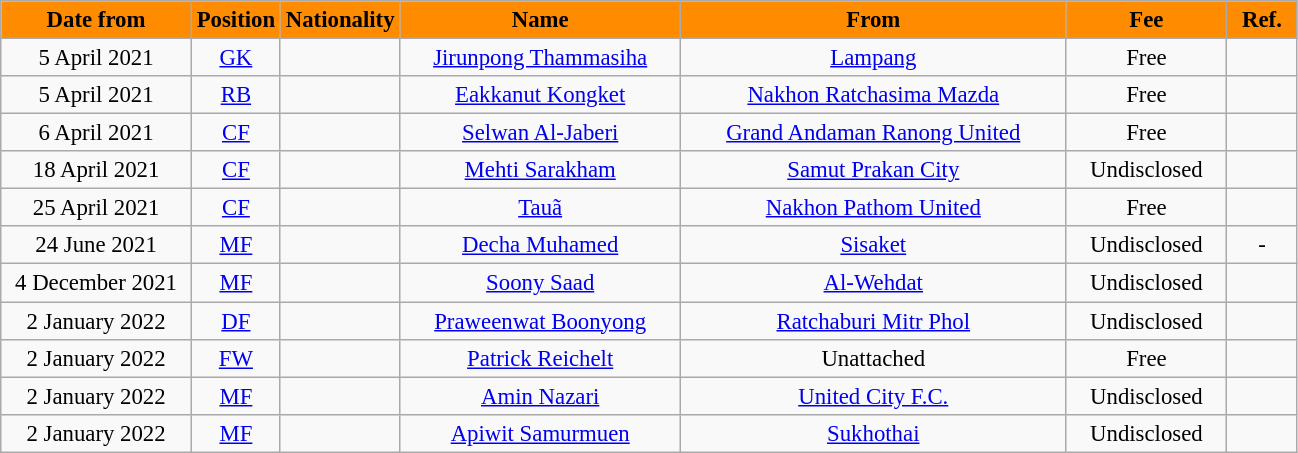<table class="wikitable"  style="text-align:center; font-size:95%; ">
<tr>
<th style="background:#FF8C00; width:120px;">Date from</th>
<th style="background:#FF8C00; width:50px;">Position</th>
<th style="background:#FF8C00; width:50px;">Nationality</th>
<th style="background:#FF8C00; width:180px;">Name</th>
<th style="background:#FF8C00; width:250px;">From</th>
<th style="background:#FF8C00; width:100px;">Fee</th>
<th style="background:#FF8C00; width:40px;">Ref.</th>
</tr>
<tr>
<td>5 April 2021</td>
<td><a href='#'>GK</a></td>
<td></td>
<td><a href='#'>Jirunpong Thammasiha</a></td>
<td> <a href='#'>Lampang</a></td>
<td>Free</td>
<td></td>
</tr>
<tr>
<td>5 April 2021</td>
<td><a href='#'>RB</a></td>
<td></td>
<td><a href='#'>Eakkanut Kongket</a></td>
<td> <a href='#'>Nakhon Ratchasima Mazda</a></td>
<td>Free</td>
<td></td>
</tr>
<tr>
<td>6 April 2021</td>
<td><a href='#'>CF</a></td>
<td></td>
<td><a href='#'>Selwan Al-Jaberi</a></td>
<td> <a href='#'>Grand Andaman Ranong United</a></td>
<td>Free</td>
<td></td>
</tr>
<tr>
<td>18 April 2021</td>
<td><a href='#'>CF</a></td>
<td></td>
<td><a href='#'>Mehti Sarakham</a></td>
<td> <a href='#'>Samut Prakan City</a></td>
<td>Undisclosed</td>
<td></td>
</tr>
<tr>
<td>25 April 2021</td>
<td><a href='#'>CF</a></td>
<td></td>
<td><a href='#'>Tauã</a></td>
<td> <a href='#'>Nakhon Pathom United</a></td>
<td>Free</td>
<td></td>
</tr>
<tr>
<td>24 June 2021</td>
<td><a href='#'>MF</a></td>
<td></td>
<td><a href='#'>Decha Muhamed</a></td>
<td> <a href='#'>Sisaket</a></td>
<td>Undisclosed</td>
<td>-</td>
</tr>
<tr>
<td>4 December 2021</td>
<td><a href='#'>MF</a></td>
<td></td>
<td><a href='#'>Soony Saad</a></td>
<td> <a href='#'>Al-Wehdat</a></td>
<td>Undisclosed</td>
<td></td>
</tr>
<tr>
<td>2 January 2022</td>
<td><a href='#'>DF</a></td>
<td></td>
<td><a href='#'>Praweenwat Boonyong</a></td>
<td> <a href='#'>Ratchaburi Mitr Phol</a></td>
<td>Undisclosed</td>
<td></td>
</tr>
<tr>
<td>2 January 2022</td>
<td><a href='#'>FW</a></td>
<td></td>
<td><a href='#'>Patrick Reichelt</a></td>
<td>Unattached</td>
<td>Free</td>
<td></td>
</tr>
<tr>
<td>2 January 2022</td>
<td><a href='#'>MF</a></td>
<td></td>
<td><a href='#'>Amin Nazari</a></td>
<td> <a href='#'>United City F.C.</a></td>
<td>Undisclosed</td>
<td></td>
</tr>
<tr>
<td>2 January 2022</td>
<td><a href='#'>MF</a></td>
<td></td>
<td><a href='#'>Apiwit Samurmuen</a></td>
<td> <a href='#'>Sukhothai</a></td>
<td>Undisclosed</td>
<td></td>
</tr>
</table>
